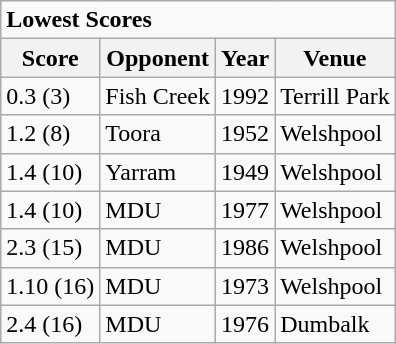<table class="wikitable">
<tr>
<td style="text-align: Left;" colspan="6"><strong>Lowest Scores</strong></td>
</tr>
<tr>
<th>Score</th>
<th>Opponent</th>
<th>Year</th>
<th>Venue</th>
</tr>
<tr>
<td>0.3 (3)</td>
<td>Fish Creek</td>
<td>1992</td>
<td>Terrill Park</td>
</tr>
<tr>
<td>1.2 (8)</td>
<td>Toora</td>
<td>1952</td>
<td>Welshpool</td>
</tr>
<tr>
<td>1.4 (10)</td>
<td>Yarram</td>
<td>1949</td>
<td>Welshpool</td>
</tr>
<tr>
<td>1.4 (10)</td>
<td>MDU</td>
<td>1977</td>
<td>Welshpool</td>
</tr>
<tr>
<td>2.3 (15)</td>
<td>MDU</td>
<td>1986</td>
<td>Welshpool</td>
</tr>
<tr>
<td>1.10 (16)</td>
<td>MDU</td>
<td>1973</td>
<td>Welshpool</td>
</tr>
<tr>
<td>2.4 (16)</td>
<td>MDU</td>
<td>1976</td>
<td>Dumbalk</td>
</tr>
</table>
